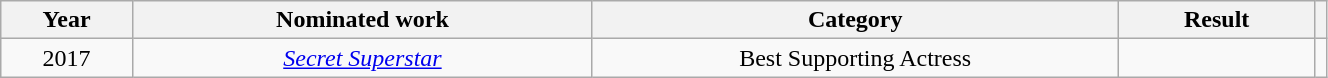<table width="70%" class="wikitable plainrowheaders sortable">
<tr>
<th width="10%">Year</th>
<th width="35%">Nominated work</th>
<th width="40%">Category</th>
<th width="15%">Result</th>
<th scope="col" class="unsortable"></th>
</tr>
<tr>
<td align="center">2017</td>
<td align="center"><em><a href='#'>Secret Superstar</a></em></td>
<td align="center">Best Supporting Actress</td>
<td></td>
<td style="text-align:center;"></td>
</tr>
</table>
